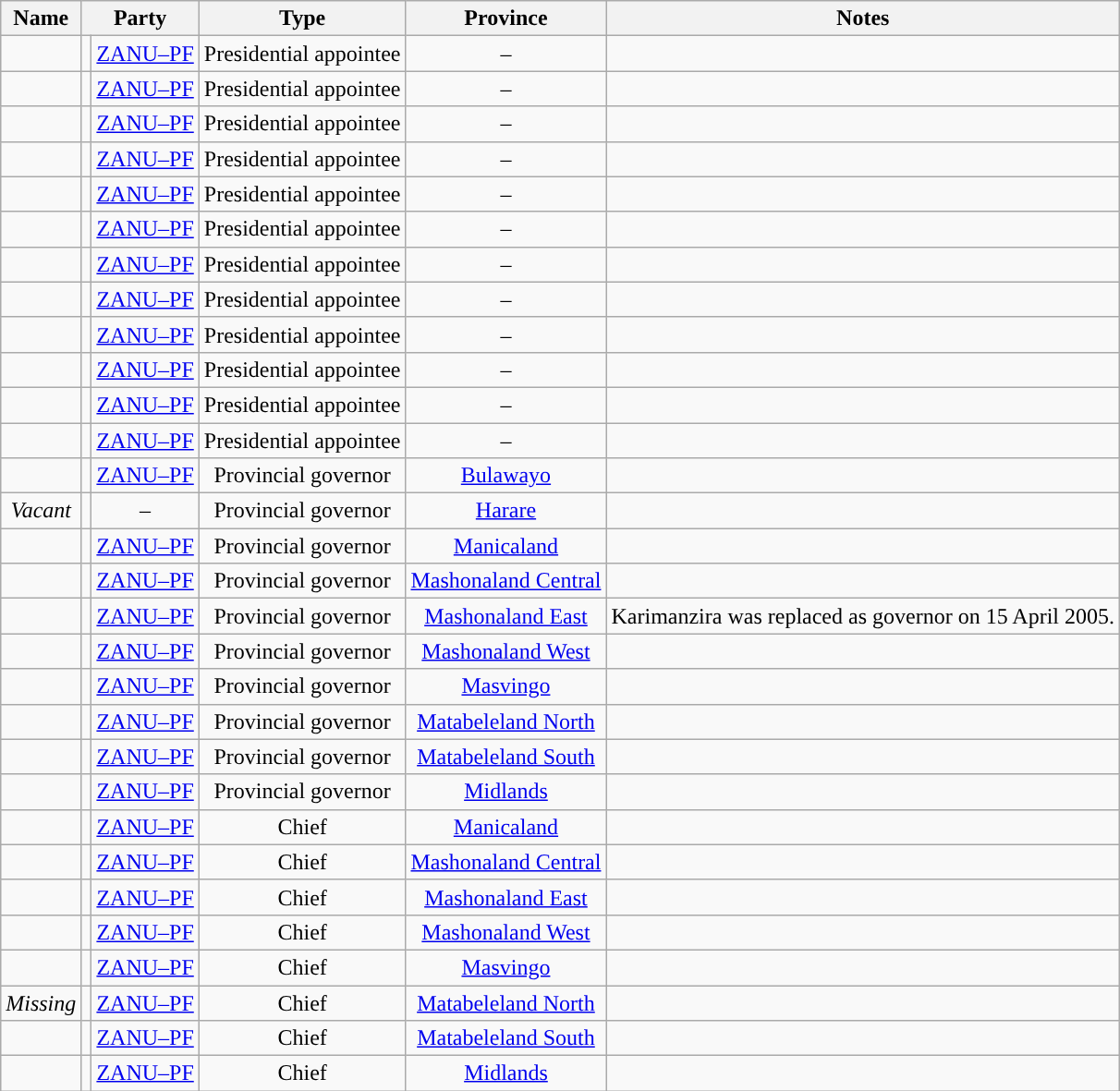<table class="wikitable sortable" style="text-align:center">
<tr>
<th>Name</th>
<th colspan="2">Party</th>
<th>Type</th>
<th>Province</th>
<th>Notes</th>
</tr>
<tr>
<td></td>
<td style="background-color: "></td>
<td><a href='#'>ZANU–PF</a></td>
<td>Presidential appointee</td>
<td>–</td>
<td></td>
</tr>
<tr>
<td></td>
<td style="background-color: "></td>
<td><a href='#'>ZANU–PF</a></td>
<td>Presidential appointee</td>
<td>–</td>
<td></td>
</tr>
<tr>
<td></td>
<td style="background-color: "></td>
<td><a href='#'>ZANU–PF</a></td>
<td>Presidential appointee</td>
<td>–</td>
<td></td>
</tr>
<tr>
<td></td>
<td style="background-color: "></td>
<td><a href='#'>ZANU–PF</a></td>
<td>Presidential appointee</td>
<td>–</td>
<td></td>
</tr>
<tr>
<td></td>
<td style="background-color: "></td>
<td><a href='#'>ZANU–PF</a></td>
<td>Presidential appointee</td>
<td>–</td>
<td></td>
</tr>
<tr>
<td></td>
<td style="background-color: "></td>
<td><a href='#'>ZANU–PF</a></td>
<td>Presidential appointee</td>
<td>–</td>
<td></td>
</tr>
<tr>
<td></td>
<td style="background-color: "></td>
<td><a href='#'>ZANU–PF</a></td>
<td>Presidential appointee</td>
<td>–</td>
<td></td>
</tr>
<tr>
<td></td>
<td style="background-color: "></td>
<td><a href='#'>ZANU–PF</a></td>
<td>Presidential appointee</td>
<td>–</td>
<td></td>
</tr>
<tr>
<td></td>
<td style="background-color: "></td>
<td><a href='#'>ZANU–PF</a></td>
<td>Presidential appointee</td>
<td>–</td>
<td></td>
</tr>
<tr>
<td></td>
<td style="background-color: "></td>
<td><a href='#'>ZANU–PF</a></td>
<td>Presidential appointee</td>
<td>–</td>
<td></td>
</tr>
<tr>
<td></td>
<td style="background-color: "></td>
<td><a href='#'>ZANU–PF</a></td>
<td>Presidential appointee</td>
<td>–</td>
<td></td>
</tr>
<tr>
<td></td>
<td style="background-color: "></td>
<td><a href='#'>ZANU–PF</a></td>
<td>Presidential appointee</td>
<td>–</td>
<td></td>
</tr>
<tr>
<td></td>
<td style="background-color: "></td>
<td><a href='#'>ZANU–PF</a></td>
<td>Provincial governor</td>
<td><a href='#'>Bulawayo</a></td>
<td></td>
</tr>
<tr>
<td><em>Vacant</em></td>
<td></td>
<td>–</td>
<td>Provincial governor</td>
<td><a href='#'>Harare</a></td>
<td></td>
</tr>
<tr>
<td></td>
<td style="background-color: "></td>
<td><a href='#'>ZANU–PF</a></td>
<td>Provincial governor</td>
<td><a href='#'>Manicaland</a></td>
<td></td>
</tr>
<tr>
<td></td>
<td style="background-color: "></td>
<td><a href='#'>ZANU–PF</a></td>
<td>Provincial governor</td>
<td><a href='#'>Mashonaland Central</a></td>
<td></td>
</tr>
<tr>
<td></td>
<td style="background-color: "></td>
<td><a href='#'>ZANU–PF</a></td>
<td>Provincial governor</td>
<td><a href='#'>Mashonaland East</a></td>
<td>Karimanzira was replaced as governor on 15 April 2005.</td>
</tr>
<tr>
<td></td>
<td style="background-color: "></td>
<td><a href='#'>ZANU–PF</a></td>
<td>Provincial governor</td>
<td><a href='#'>Mashonaland West</a></td>
<td></td>
</tr>
<tr>
<td></td>
<td style="background-color: "></td>
<td><a href='#'>ZANU–PF</a></td>
<td>Provincial governor</td>
<td><a href='#'>Masvingo</a></td>
<td></td>
</tr>
<tr>
<td></td>
<td style="background-color: "></td>
<td><a href='#'>ZANU–PF</a></td>
<td>Provincial governor</td>
<td><a href='#'>Matabeleland North</a></td>
<td></td>
</tr>
<tr>
<td></td>
<td style="background-color: "></td>
<td><a href='#'>ZANU–PF</a></td>
<td>Provincial governor</td>
<td><a href='#'>Matabeleland South</a></td>
<td></td>
</tr>
<tr>
<td></td>
<td style="background-color: "></td>
<td><a href='#'>ZANU–PF</a></td>
<td>Provincial governor</td>
<td><a href='#'>Midlands</a></td>
<td></td>
</tr>
<tr>
<td></td>
<td style="background-color: "></td>
<td><a href='#'>ZANU–PF</a></td>
<td>Chief</td>
<td><a href='#'>Manicaland</a></td>
<td></td>
</tr>
<tr>
<td></td>
<td style="background-color: "></td>
<td><a href='#'>ZANU–PF</a></td>
<td>Chief</td>
<td><a href='#'>Mashonaland Central</a></td>
<td></td>
</tr>
<tr>
<td></td>
<td style="background-color: "></td>
<td><a href='#'>ZANU–PF</a></td>
<td>Chief</td>
<td><a href='#'>Mashonaland East</a></td>
<td></td>
</tr>
<tr>
<td></td>
<td style="background-color: "></td>
<td><a href='#'>ZANU–PF</a></td>
<td>Chief</td>
<td><a href='#'>Mashonaland West</a></td>
<td></td>
</tr>
<tr>
<td></td>
<td style="background-color: "></td>
<td><a href='#'>ZANU–PF</a></td>
<td>Chief</td>
<td><a href='#'>Masvingo</a></td>
<td></td>
</tr>
<tr>
<td><em>Missing</em></td>
<td style="background-color: "></td>
<td><a href='#'>ZANU–PF</a></td>
<td>Chief</td>
<td><a href='#'>Matabeleland North</a></td>
<td></td>
</tr>
<tr>
<td></td>
<td style="background-color: "></td>
<td><a href='#'>ZANU–PF</a></td>
<td>Chief</td>
<td><a href='#'>Matabeleland South</a></td>
<td></td>
</tr>
<tr>
<td></td>
<td style="background-color: "></td>
<td><a href='#'>ZANU–PF</a></td>
<td>Chief</td>
<td><a href='#'>Midlands</a></td>
<td></td>
</tr>
</table>
